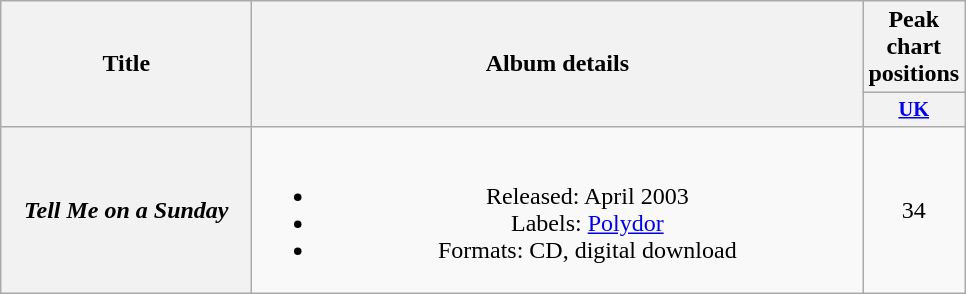<table class="wikitable plainrowheaders" style="text-align:center;">
<tr>
<th scope="col" rowspan="2" style="width:10em;">Title</th>
<th scope="col" rowspan="2" style="width:25em;">Album details</th>
<th scope="col" colspan="1">Peak chart positions</th>
</tr>
<tr>
<th scope="col" style="width:3em;font-size:85%;"><a href='#'>UK</a><br></th>
</tr>
<tr>
<th scope="row"><em>Tell Me on a Sunday</em></th>
<td><br><ul><li>Released: April 2003</li><li>Labels: <a href='#'>Polydor</a></li><li>Formats: CD, digital download</li></ul></td>
<td>34</td>
</tr>
</table>
